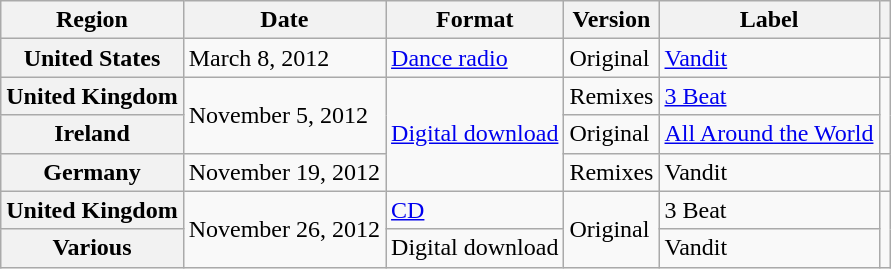<table class="wikitable plainrowheaders">
<tr>
<th scope="col">Region</th>
<th scope="col">Date</th>
<th scope="col">Format</th>
<th scope="col">Version</th>
<th scope="col">Label</th>
<th scope="col"></th>
</tr>
<tr>
<th scope="row">United States</th>
<td>March 8, 2012</td>
<td><a href='#'>Dance radio</a></td>
<td>Original</td>
<td><a href='#'>Vandit</a></td>
<td align="center"></td>
</tr>
<tr>
<th scope="row">United Kingdom</th>
<td rowspan="2">November 5, 2012</td>
<td rowspan="3"><a href='#'>Digital download</a></td>
<td>Remixes</td>
<td><a href='#'>3 Beat</a></td>
<td align="center" rowspan="2"></td>
</tr>
<tr>
<th scope="row">Ireland</th>
<td>Original</td>
<td><a href='#'>All Around the World</a></td>
</tr>
<tr>
<th scope="row">Germany</th>
<td>November 19, 2012</td>
<td>Remixes</td>
<td>Vandit</td>
<td align="center"></td>
</tr>
<tr>
<th scope="row">United Kingdom</th>
<td rowspan="2">November 26, 2012</td>
<td><a href='#'>CD</a></td>
<td rowspan="2">Original</td>
<td>3 Beat</td>
<td align="center" rowspan="2"></td>
</tr>
<tr>
<th scope="row">Various</th>
<td>Digital download</td>
<td>Vandit</td>
</tr>
</table>
